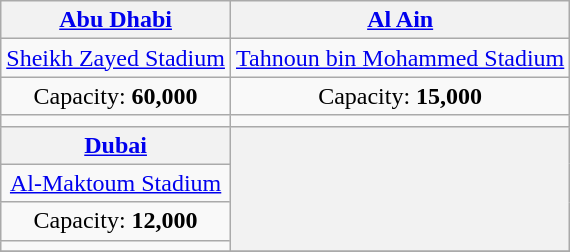<table class="wikitable" style="text-align:center">
<tr>
<th><a href='#'>Abu Dhabi</a></th>
<th><a href='#'>Al Ain</a></th>
</tr>
<tr>
<td><a href='#'>Sheikh Zayed Stadium</a></td>
<td><a href='#'>Tahnoun bin Mohammed Stadium</a></td>
</tr>
<tr>
<td>Capacity: <strong>60,000</strong></td>
<td>Capacity: <strong>15,000</strong></td>
</tr>
<tr>
<td></td>
<td></td>
</tr>
<tr>
<th><a href='#'>Dubai</a></th>
<th rowspan="4"></th>
</tr>
<tr>
<td><a href='#'>Al-Maktoum Stadium</a></td>
</tr>
<tr>
<td>Capacity: <strong>12,000</strong></td>
</tr>
<tr>
<td></td>
</tr>
<tr>
</tr>
</table>
